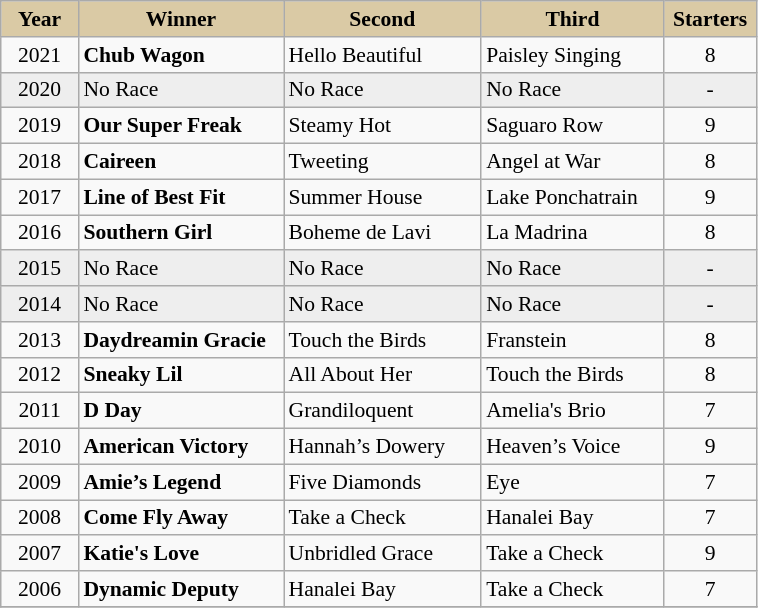<table class = "wikitable sortable" | border="1" cellpadding="0" style="border-collapse: collapse; font-size:90%">
<tr bgcolor="#DACAA5" align="center">
<td width="45px"><strong>Year</strong> <br></td>
<td width="130px"><strong>Winner</strong> <br></td>
<td width="125px"><strong>Second</strong> <br></td>
<td width="115px"><strong>Third</strong> <br></td>
<td width="55px"><strong>Starters</strong></td>
</tr>
<tr>
<td align=center>2021</td>
<td><strong>Chub Wagon</strong></td>
<td>Hello Beautiful</td>
<td>Paisley Singing</td>
<td align=center>8</td>
</tr>
<tr bgcolor="#eeeeee">
<td align=center>2020</td>
<td>No Race</td>
<td>No Race</td>
<td>No Race</td>
<td align=center>-</td>
</tr>
<tr>
<td align=center>2019</td>
<td><strong>Our Super Freak</strong></td>
<td>Steamy Hot</td>
<td>Saguaro Row</td>
<td align=center>9</td>
</tr>
<tr>
<td align=center>2018</td>
<td><strong>Caireen</strong></td>
<td>Tweeting</td>
<td>Angel at War</td>
<td align=center>8</td>
</tr>
<tr>
<td align=center>2017</td>
<td><strong>Line of Best Fit</strong></td>
<td>Summer House</td>
<td>Lake Ponchatrain</td>
<td align=center>9</td>
</tr>
<tr>
<td align=center>2016</td>
<td><strong>Southern Girl</strong></td>
<td>Boheme de Lavi</td>
<td>La Madrina</td>
<td align=center>8</td>
</tr>
<tr bgcolor="#eeeeee">
<td align=center>2015</td>
<td>No Race</td>
<td>No Race</td>
<td>No Race</td>
<td align=center>-</td>
</tr>
<tr bgcolor="#eeeeee">
<td align=center>2014</td>
<td>No Race</td>
<td>No Race</td>
<td>No Race</td>
<td align=center>-</td>
</tr>
<tr>
<td align=center>2013</td>
<td><strong>Daydreamin Gracie</strong></td>
<td>Touch the Birds</td>
<td>Franstein</td>
<td align=center>8</td>
</tr>
<tr>
<td align=center>2012</td>
<td><strong>Sneaky Lil</strong></td>
<td>All About Her</td>
<td>Touch the Birds</td>
<td align=center>8</td>
</tr>
<tr>
<td align=center>2011</td>
<td><strong>D Day</strong></td>
<td>Grandiloquent</td>
<td>Amelia's Brio</td>
<td align=center>7</td>
</tr>
<tr>
<td align=center>2010</td>
<td><strong>American Victory</strong></td>
<td>Hannah’s Dowery</td>
<td>Heaven’s Voice</td>
<td align=center>9</td>
</tr>
<tr>
<td align=center>2009</td>
<td><strong>Amie’s Legend</strong></td>
<td>Five Diamonds</td>
<td>Eye</td>
<td align=center>7</td>
</tr>
<tr>
<td align=center>2008</td>
<td><strong>Come Fly Away</strong></td>
<td>Take a Check</td>
<td>Hanalei Bay</td>
<td align=center>7</td>
</tr>
<tr>
<td align=center>2007</td>
<td><strong>Katie's Love</strong></td>
<td>Unbridled Grace</td>
<td>Take a Check</td>
<td align=center>9</td>
</tr>
<tr>
<td align=center>2006</td>
<td><strong>Dynamic Deputy</strong></td>
<td>Hanalei Bay</td>
<td>Take a Check</td>
<td align=center>7</td>
</tr>
<tr>
</tr>
</table>
